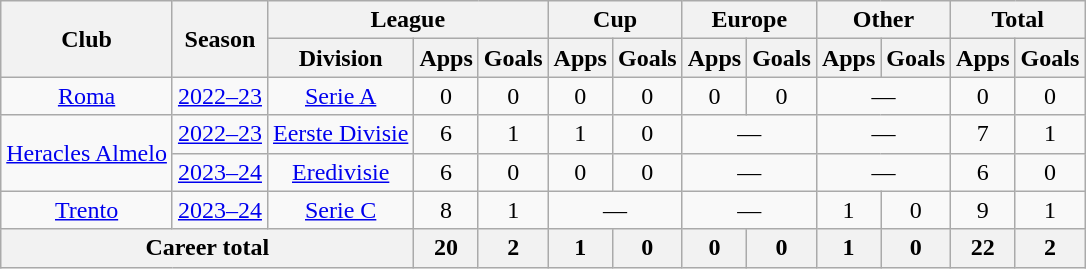<table class="wikitable" style="text-align:center">
<tr>
<th rowspan="2">Club</th>
<th rowspan="2">Season</th>
<th colspan="3">League</th>
<th colspan="2">Cup</th>
<th colspan="2">Europe</th>
<th colspan="2">Other</th>
<th colspan="2">Total</th>
</tr>
<tr>
<th>Division</th>
<th>Apps</th>
<th>Goals</th>
<th>Apps</th>
<th>Goals</th>
<th>Apps</th>
<th>Goals</th>
<th>Apps</th>
<th>Goals</th>
<th>Apps</th>
<th>Goals</th>
</tr>
<tr>
<td><a href='#'>Roma</a></td>
<td><a href='#'>2022–23</a></td>
<td><a href='#'>Serie A</a></td>
<td>0</td>
<td>0</td>
<td>0</td>
<td>0</td>
<td>0</td>
<td>0</td>
<td colspan="2">—</td>
<td>0</td>
<td>0</td>
</tr>
<tr>
<td rowspan="2"><a href='#'>Heracles Almelo</a></td>
<td><a href='#'>2022–23</a></td>
<td><a href='#'>Eerste Divisie</a></td>
<td>6</td>
<td>1</td>
<td>1</td>
<td>0</td>
<td colspan="2">—</td>
<td colspan="2">—</td>
<td>7</td>
<td>1</td>
</tr>
<tr>
<td><a href='#'>2023–24</a></td>
<td><a href='#'>Eredivisie</a></td>
<td>6</td>
<td>0</td>
<td>0</td>
<td>0</td>
<td colspan="2">—</td>
<td colspan="2">—</td>
<td>6</td>
<td>0</td>
</tr>
<tr>
<td><a href='#'>Trento</a></td>
<td><a href='#'>2023–24</a></td>
<td><a href='#'>Serie C</a></td>
<td>8</td>
<td>1</td>
<td colspan="2">—</td>
<td colspan="2">—</td>
<td>1</td>
<td>0</td>
<td>9</td>
<td>1</td>
</tr>
<tr>
<th colspan="3">Career total</th>
<th>20</th>
<th>2</th>
<th>1</th>
<th>0</th>
<th>0</th>
<th>0</th>
<th>1</th>
<th>0</th>
<th>22</th>
<th>2</th>
</tr>
</table>
